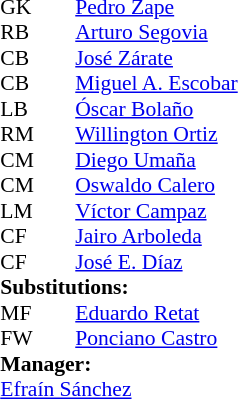<table cellspacing="0" cellpadding="0" style="font-size:90%; margin:0.2em auto;">
<tr>
<th width="25"></th>
<th width="25"></th>
</tr>
<tr>
<td>GK</td>
<td></td>
<td><a href='#'>Pedro Zape</a></td>
</tr>
<tr>
<td>RB</td>
<td></td>
<td><a href='#'>Arturo Segovia</a></td>
</tr>
<tr>
<td>CB</td>
<td></td>
<td><a href='#'>José Zárate</a></td>
</tr>
<tr>
<td>CB</td>
<td></td>
<td><a href='#'>Miguel A. Escobar</a></td>
</tr>
<tr>
<td>LB</td>
<td></td>
<td><a href='#'>Óscar Bolaño</a></td>
</tr>
<tr>
<td>RM</td>
<td></td>
<td><a href='#'>Willington Ortiz</a></td>
</tr>
<tr>
<td>CM</td>
<td></td>
<td><a href='#'>Diego Umaña</a></td>
<td></td>
<td></td>
</tr>
<tr>
<td>CM</td>
<td></td>
<td><a href='#'>Oswaldo Calero</a></td>
</tr>
<tr>
<td>LM</td>
<td></td>
<td><a href='#'>Víctor Campaz</a></td>
</tr>
<tr>
<td>CF</td>
<td></td>
<td><a href='#'>Jairo Arboleda</a></td>
</tr>
<tr>
<td>CF</td>
<td></td>
<td><a href='#'>José E. Díaz</a></td>
<td></td>
<td></td>
</tr>
<tr>
<td colspan=4><strong>Substitutions:</strong></td>
</tr>
<tr>
<td>MF</td>
<td></td>
<td><a href='#'>Eduardo Retat</a></td>
<td></td>
<td></td>
</tr>
<tr>
<td>FW</td>
<td></td>
<td><a href='#'>Ponciano Castro</a></td>
<td></td>
<td></td>
</tr>
<tr>
<td colspan=4><strong>Manager:</strong></td>
</tr>
<tr>
<td colspan=4><a href='#'>Efraín Sánchez</a></td>
</tr>
</table>
